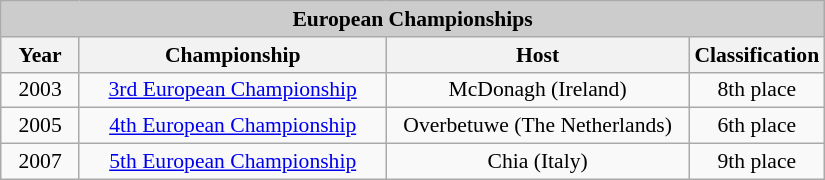<table class="wikitable" style=font-size:90% width=550>
<tr align=center style="background:#cccccc;">
<td colspan=4><strong>European Championships</strong></td>
</tr>
<tr align=center style="background:#eeeeee;">
<th width=10%>Year</th>
<th width=40%>Championship</th>
<th width=40%>Host</th>
<th width=10%>Classification</th>
</tr>
<tr align=center>
<td>2003</td>
<td><a href='#'>3rd European Championship</a></td>
<td>McDonagh (Ireland)</td>
<td>8th place</td>
</tr>
<tr align=center>
<td>2005</td>
<td><a href='#'>4th European Championship</a></td>
<td>Overbetuwe (The Netherlands)</td>
<td>6th place</td>
</tr>
<tr align=center>
<td>2007</td>
<td><a href='#'>5th European Championship</a></td>
<td>Chia (Italy)</td>
<td>9th place</td>
</tr>
</table>
